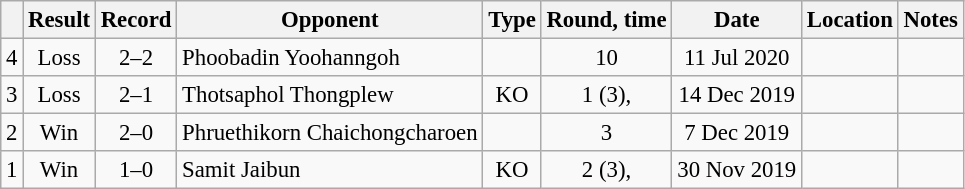<table class="wikitable" style="text-align:center; font-size:95%">
<tr>
<th></th>
<th>Result</th>
<th>Record</th>
<th>Opponent</th>
<th>Type</th>
<th>Round, time</th>
<th>Date</th>
<th>Location</th>
<th>Notes</th>
</tr>
<tr>
<td>4</td>
<td>Loss</td>
<td>2–2</td>
<td style="text-align:left;"> Phoobadin Yoohanngoh</td>
<td></td>
<td>10</td>
<td>11 Jul 2020</td>
<td style="text-align:left;"> </td>
<td style="text-align:left;"></td>
</tr>
<tr>
<td>3</td>
<td>Loss</td>
<td>2–1</td>
<td style="text-align:left;"> Thotsaphol Thongplew</td>
<td>KO</td>
<td>1 (3), </td>
<td>14 Dec 2019</td>
<td style="text-align:left;"> </td>
<td style="text-align:left;"></td>
</tr>
<tr>
<td>2</td>
<td>Win</td>
<td>2–0</td>
<td style="text-align:left;"> Phruethikorn Chaichongcharoen</td>
<td></td>
<td>3</td>
<td>7 Dec 2019</td>
<td style="text-align:left;"> </td>
<td style="text-align:left;"></td>
</tr>
<tr>
<td>1</td>
<td>Win</td>
<td>1–0</td>
<td style="text-align:left;"> Samit Jaibun</td>
<td>KO</td>
<td>2 (3), </td>
<td>30 Nov 2019</td>
<td style="text-align:left;"> </td>
<td style="text-align:left;"></td>
</tr>
</table>
